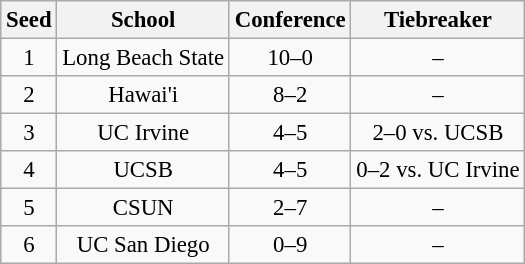<table class="wikitable" style="white-space:nowrap; font-size:95%;text-align:center">
<tr>
<th>Seed</th>
<th>School</th>
<th>Conference</th>
<th>Tiebreaker</th>
</tr>
<tr>
<td>1</td>
<td>Long Beach State</td>
<td>10–0</td>
<td>–</td>
</tr>
<tr>
<td>2</td>
<td>Hawai'i</td>
<td>8–2</td>
<td>–</td>
</tr>
<tr>
<td>3</td>
<td>UC Irvine</td>
<td>4–5</td>
<td>2–0 vs. UCSB</td>
</tr>
<tr>
<td>4</td>
<td>UCSB</td>
<td>4–5</td>
<td>0–2 vs. UC Irvine</td>
</tr>
<tr>
<td>5</td>
<td>CSUN</td>
<td>2–7</td>
<td>–</td>
</tr>
<tr>
<td>6</td>
<td>UC San Diego</td>
<td>0–9</td>
<td>–</td>
</tr>
</table>
